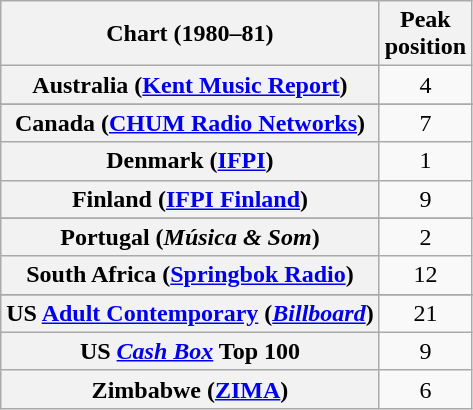<table class="wikitable sortable plainrowheaders" style="text-align:center">
<tr>
<th>Chart (1980–81)</th>
<th>Peak<br>position</th>
</tr>
<tr>
<th scope="row">Australia (<a href='#'>Kent Music Report</a>)</th>
<td>4</td>
</tr>
<tr>
</tr>
<tr>
</tr>
<tr>
</tr>
<tr>
</tr>
<tr>
<th scope="row">Canada (<a href='#'>CHUM Radio Networks</a>)</th>
<td>7</td>
</tr>
<tr>
<th scope="row">Denmark (<a href='#'>IFPI</a>)</th>
<td>1</td>
</tr>
<tr>
<th scope="row">Finland (<a href='#'>IFPI Finland</a>)</th>
<td>9</td>
</tr>
<tr>
</tr>
<tr>
</tr>
<tr>
</tr>
<tr>
</tr>
<tr>
</tr>
<tr>
<th scope="row">Portugal (<em>Música & Som</em>)</th>
<td>2</td>
</tr>
<tr>
<th scope="row">South Africa (<a href='#'>Springbok Radio</a>)</th>
<td>12</td>
</tr>
<tr>
</tr>
<tr>
</tr>
<tr>
</tr>
<tr>
</tr>
<tr>
<th scope="row">US <a href='#'>Adult Contemporary</a> (<em><a href='#'>Billboard</a></em>)</th>
<td>21</td>
</tr>
<tr>
<th scope="row">US <a href='#'><em>Cash Box</em></a> Top 100</th>
<td>9</td>
</tr>
<tr>
<th scope="row">Zimbabwe (<a href='#'>ZIMA</a>)</th>
<td>6</td>
</tr>
</table>
